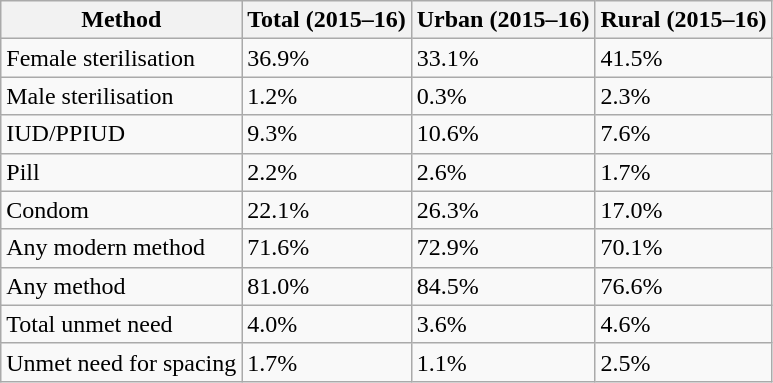<table class="wikitable sortable">
<tr>
<th>Method</th>
<th>Total (2015–16)</th>
<th>Urban (2015–16)</th>
<th>Rural (2015–16)</th>
</tr>
<tr>
<td>Female sterilisation</td>
<td>36.9%</td>
<td>33.1%</td>
<td>41.5%</td>
</tr>
<tr>
<td>Male sterilisation</td>
<td>1.2%</td>
<td>0.3%</td>
<td>2.3%</td>
</tr>
<tr>
<td>IUD/PPIUD</td>
<td>9.3%</td>
<td>10.6%</td>
<td>7.6%</td>
</tr>
<tr>
<td>Pill</td>
<td>2.2%</td>
<td>2.6%</td>
<td>1.7%</td>
</tr>
<tr>
<td>Condom</td>
<td>22.1%</td>
<td>26.3%</td>
<td>17.0%</td>
</tr>
<tr>
<td>Any modern method</td>
<td>71.6%</td>
<td>72.9%</td>
<td>70.1%</td>
</tr>
<tr>
<td>Any method</td>
<td>81.0%</td>
<td>84.5%</td>
<td>76.6%</td>
</tr>
<tr>
<td>Total unmet need</td>
<td>4.0%</td>
<td>3.6%</td>
<td>4.6%</td>
</tr>
<tr>
<td>Unmet need for spacing</td>
<td>1.7%</td>
<td>1.1%</td>
<td>2.5%</td>
</tr>
</table>
